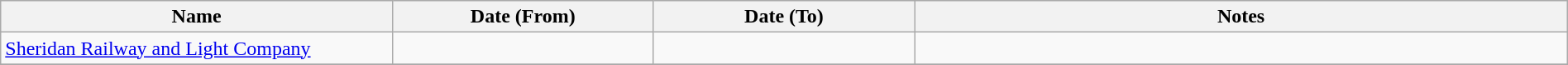<table class="wikitable sortable" width=100%>
<tr>
<th width=15%>Name</th>
<th width=10%>Date (From)</th>
<th width=10%>Date (To)</th>
<th class="unsortable" width=25%>Notes</th>
</tr>
<tr>
<td><a href='#'>Sheridan Railway and Light Company</a></td>
<td></td>
<td></td>
<td></td>
</tr>
<tr>
</tr>
</table>
